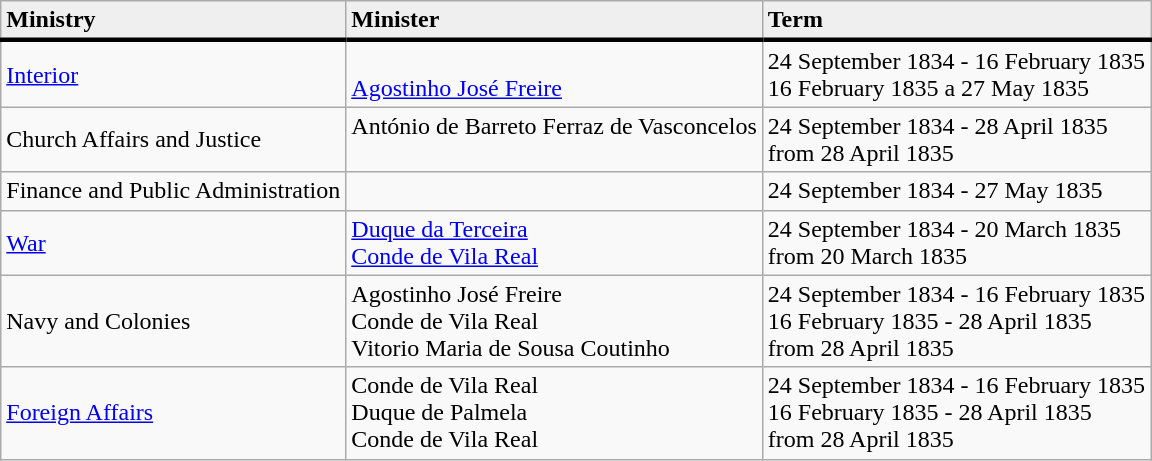<table class="wikitable">
<tr>
<td style="border-bottom:3px solid; background:#efefef;"><strong>Ministry</strong></td>
<td style="border-bottom:3px solid; background:#efefef;"><strong>Minister</strong></td>
<td style="border-bottom:3px solid; background:#efefef;"><strong>Term</strong></td>
</tr>
<tr>
<td><a href='#'>Interior</a></td>
<td><br><a href='#'>Agostinho José Freire</a><br></td>
<td>24 September 1834 - 16 February 1835 <br>16 February 1835 a 27 May 1835<br></td>
</tr>
<tr>
<td>Church Affairs and Justice</td>
<td>António de Barreto Ferraz de Vasconcelos <br><br></td>
<td>24 September 1834 - 28 April 1835 <br>from 28 April 1835<br></td>
</tr>
<tr>
<td>Finance and Public Administration</td>
<td></td>
<td>24 September 1834 - 27 May 1835</td>
</tr>
<tr>
<td><a href='#'>War</a></td>
<td><a href='#'>Duque da Terceira</a> <br><a href='#'>Conde de Vila Real</a><br></td>
<td>24 September 1834 - 20 March 1835 <br>from 20 March 1835<br></td>
</tr>
<tr>
<td>Navy and Colonies</td>
<td>Agostinho José Freire <br>Conde de Vila Real <br>Vitorio Maria de Sousa Coutinho<br></td>
<td>24 September 1834 - 16 February 1835 <br>16 February 1835 - 28 April 1835 <br>from 28 April 1835<br></td>
</tr>
<tr>
<td><a href='#'>Foreign Affairs</a></td>
<td>Conde de Vila Real  <br>Duque de Palmela <br>Conde de Vila Real<br></td>
<td>24 September 1834 - 16 February 1835 <br>16 February 1835 - 28 April 1835 <br>from 28 April 1835<br></td>
</tr>
</table>
